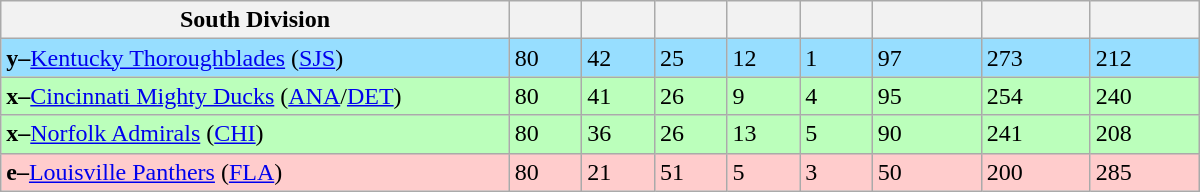<table class="wikitable" style="width:50em">
<tr>
<th width="35%">South Division</th>
<th width="5%"></th>
<th width="5%"></th>
<th width="5%"></th>
<th width="5%"></th>
<th width="5%"></th>
<th width="7.5%"></th>
<th width="7.5%"></th>
<th width="7.5%"></th>
</tr>
<tr bgcolor="#97DEFF">
<td><strong>y–</strong><a href='#'>Kentucky Thoroughblades</a> (<a href='#'>SJS</a>)</td>
<td>80</td>
<td>42</td>
<td>25</td>
<td>12</td>
<td>1</td>
<td>97</td>
<td>273</td>
<td>212</td>
</tr>
<tr bgcolor="#bbffbb">
<td><strong>x–</strong><a href='#'>Cincinnati Mighty Ducks</a> (<a href='#'>ANA</a>/<a href='#'>DET</a>)</td>
<td>80</td>
<td>41</td>
<td>26</td>
<td>9</td>
<td>4</td>
<td>95</td>
<td>254</td>
<td>240</td>
</tr>
<tr bgcolor="#bbffbb">
<td><strong>x–</strong><a href='#'>Norfolk Admirals</a> (<a href='#'>CHI</a>)</td>
<td>80</td>
<td>36</td>
<td>26</td>
<td>13</td>
<td>5</td>
<td>90</td>
<td>241</td>
<td>208</td>
</tr>
<tr bgcolor="#ffcccc">
<td><strong>e–</strong><a href='#'>Louisville Panthers</a> (<a href='#'>FLA</a>)</td>
<td>80</td>
<td>21</td>
<td>51</td>
<td>5</td>
<td>3</td>
<td>50</td>
<td>200</td>
<td>285</td>
</tr>
</table>
